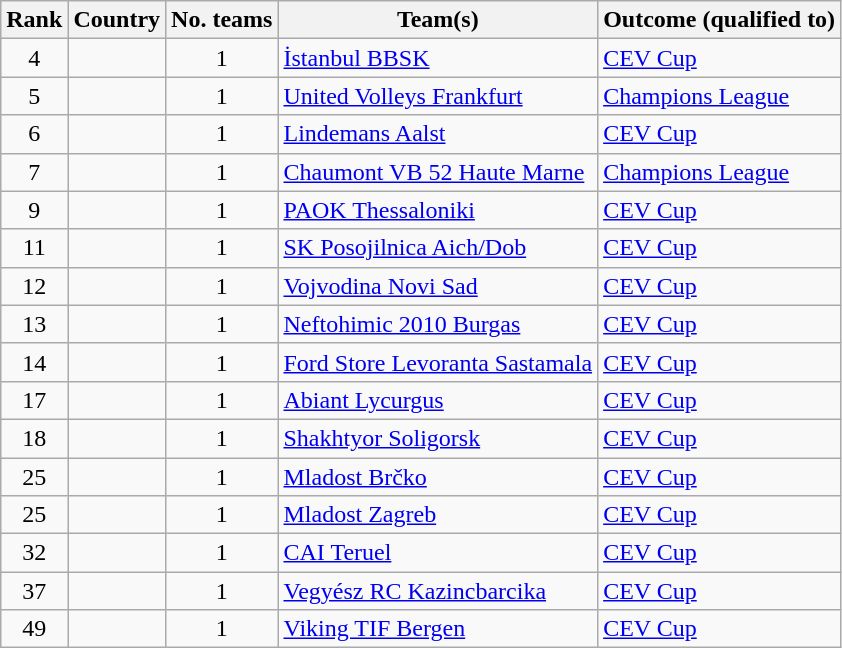<table class="wikitable" style="text-align:left">
<tr>
<th>Rank</th>
<th>Country</th>
<th>No. teams</th>
<th>Team(s)</th>
<th>Outcome (qualified to)</th>
</tr>
<tr>
<td align="center">4</td>
<td></td>
<td align="center">1</td>
<td><a href='#'>İstanbul BBSK</a></td>
<td><a href='#'>CEV Cup</a></td>
</tr>
<tr>
<td align="center">5</td>
<td></td>
<td align="center">1</td>
<td><a href='#'>United Volleys Frankfurt</a></td>
<td><a href='#'>Champions League</a></td>
</tr>
<tr>
<td align="center">6</td>
<td></td>
<td align="center">1</td>
<td><a href='#'>Lindemans Aalst</a></td>
<td><a href='#'>CEV Cup</a></td>
</tr>
<tr>
<td align="center">7</td>
<td></td>
<td align="center">1</td>
<td><a href='#'>Chaumont VB 52 Haute Marne</a></td>
<td><a href='#'>Champions League</a></td>
</tr>
<tr>
<td align="center">9</td>
<td></td>
<td align="center">1</td>
<td><a href='#'>PAOK Thessaloniki</a></td>
<td><a href='#'>CEV Cup</a></td>
</tr>
<tr>
<td align="center">11</td>
<td></td>
<td align="center">1</td>
<td><a href='#'>SK Posojilnica Aich/Dob</a></td>
<td><a href='#'>CEV Cup</a></td>
</tr>
<tr>
<td align="center">12</td>
<td></td>
<td align="center">1</td>
<td><a href='#'>Vojvodina Novi Sad</a></td>
<td><a href='#'>CEV Cup</a></td>
</tr>
<tr>
<td align="center">13</td>
<td></td>
<td align="center">1</td>
<td><a href='#'>Neftohimic 2010 Burgas</a></td>
<td><a href='#'>CEV Cup</a></td>
</tr>
<tr>
<td align="center">14</td>
<td></td>
<td align="center">1</td>
<td><a href='#'>Ford Store Levoranta Sastamala</a></td>
<td><a href='#'>CEV Cup</a></td>
</tr>
<tr>
<td align="center">17</td>
<td></td>
<td align="center">1</td>
<td><a href='#'>Abiant Lycurgus</a></td>
<td><a href='#'>CEV Cup</a></td>
</tr>
<tr>
<td align="center">18</td>
<td></td>
<td align="center">1</td>
<td><a href='#'>Shakhtyor Soligorsk</a></td>
<td><a href='#'>CEV Cup</a></td>
</tr>
<tr>
<td align="center">25</td>
<td></td>
<td align="center">1</td>
<td><a href='#'>Mladost Brčko</a></td>
<td><a href='#'>CEV Cup</a></td>
</tr>
<tr>
<td align="center">25</td>
<td></td>
<td align="center">1</td>
<td><a href='#'>Mladost Zagreb</a></td>
<td><a href='#'>CEV Cup</a></td>
</tr>
<tr>
<td align="center">32</td>
<td></td>
<td align="center">1</td>
<td><a href='#'>CAI Teruel</a></td>
<td><a href='#'>CEV Cup</a></td>
</tr>
<tr>
<td align="center">37</td>
<td></td>
<td align="center">1</td>
<td><a href='#'>Vegyész RC Kazincbarcika</a></td>
<td><a href='#'>CEV Cup</a></td>
</tr>
<tr>
<td align="center">49</td>
<td></td>
<td align="center">1</td>
<td><a href='#'>Viking TIF Bergen</a></td>
<td><a href='#'>CEV Cup</a></td>
</tr>
</table>
